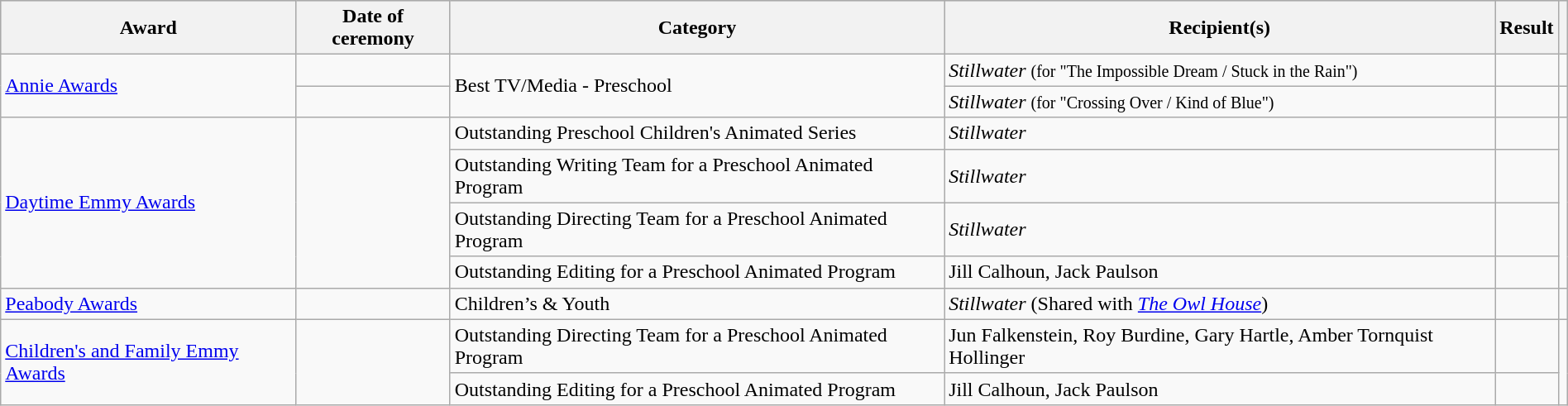<table class="wikitable sortable" style="width:100%">
<tr style="background:#ccc; text-align:center;">
<th>Award</th>
<th>Date of ceremony</th>
<th>Category</th>
<th>Recipient(s)</th>
<th>Result</th>
<th class="unsortable"></th>
</tr>
<tr>
<td rowspan="2"><a href='#'>Annie Awards</a></td>
<td><a href='#'></a></td>
<td rowspan="2">Best TV/Media - Preschool</td>
<td><em>Stillwater</em> <small>(for "The Impossible Dream / Stuck in the Rain")</small></td>
<td></td>
<td align="center"></td>
</tr>
<tr>
<td><a href='#'></a></td>
<td><em>Stillwater</em> <small>(for "Crossing Over / Kind of Blue")</small></td>
<td></td>
<td align="center"></td>
</tr>
<tr>
<td rowspan="4"><a href='#'>Daytime Emmy Awards</a></td>
<td rowspan="4"><a href='#'></a></td>
<td>Outstanding Preschool Children's Animated Series</td>
<td><em>Stillwater</em></td>
<td></td>
<td rowspan="4" align="center"></td>
</tr>
<tr>
<td>Outstanding Writing Team for a Preschool Animated Program</td>
<td><em>Stillwater</em></td>
<td></td>
</tr>
<tr>
<td>Outstanding Directing Team for a Preschool Animated Program</td>
<td><em>Stillwater</em></td>
<td></td>
</tr>
<tr>
<td>Outstanding Editing for a Preschool Animated Program</td>
<td>Jill Calhoun, Jack Paulson</td>
<td></td>
</tr>
<tr>
<td><a href='#'>Peabody Awards</a></td>
<td></td>
<td>Children’s & Youth</td>
<td><em>Stillwater</em> (Shared with <em><a href='#'>The Owl House</a></em>)</td>
<td></td>
<td align="center"></td>
</tr>
<tr>
<td rowspan="2"><a href='#'>Children's and Family Emmy Awards</a></td>
<td rowspan="2"><a href='#'></a></td>
<td>Outstanding Directing Team for a Preschool Animated Program</td>
<td>Jun Falkenstein, Roy Burdine, Gary Hartle, Amber Tornquist Hollinger</td>
<td></td>
<td rowspan="2" align="center"></td>
</tr>
<tr>
<td>Outstanding Editing for a Preschool Animated Program</td>
<td>Jill Calhoun, Jack Paulson</td>
<td></td>
</tr>
</table>
